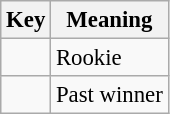<table class="wikitable" style="font-size: 95%;">
<tr>
<th>Key</th>
<th>Meaning</th>
</tr>
<tr>
<td align="center"><strong></strong></td>
<td>Rookie</td>
</tr>
<tr>
<td align="center"><strong></strong></td>
<td>Past winner</td>
</tr>
</table>
